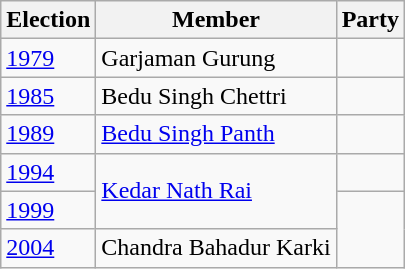<table class="wikitable sortable">
<tr>
<th>Election</th>
<th>Member</th>
<th colspan=2>Party</th>
</tr>
<tr>
<td><a href='#'>1979</a></td>
<td>Garjaman Gurung</td>
<td></td>
</tr>
<tr>
<td><a href='#'>1985</a></td>
<td>Bedu Singh Chettri</td>
<td></td>
</tr>
<tr>
<td><a href='#'>1989</a></td>
<td><a href='#'>Bedu Singh Panth</a></td>
</tr>
<tr>
<td><a href='#'>1994</a></td>
<td rowspan=2><a href='#'>Kedar Nath Rai</a></td>
<td></td>
</tr>
<tr>
<td><a href='#'>1999</a></td>
</tr>
<tr>
<td><a href='#'>2004</a></td>
<td>Chandra Bahadur Karki</td>
</tr>
</table>
